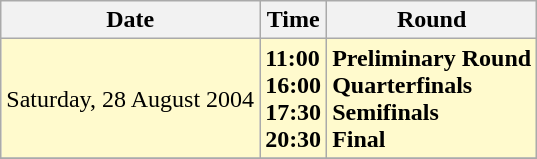<table class="wikitable">
<tr>
<th>Date</th>
<th>Time</th>
<th>Round</th>
</tr>
<tr>
<td style=background:lemonchiffon>Saturday, 28 August 2004</td>
<td style=background:lemonchiffon><strong>11:00<br>16:00<br>17:30<br>20:30</strong></td>
<td style=background:lemonchiffon><strong>Preliminary Round<br>Quarterfinals<br>Semifinals<br>Final</strong></td>
</tr>
<tr>
</tr>
</table>
